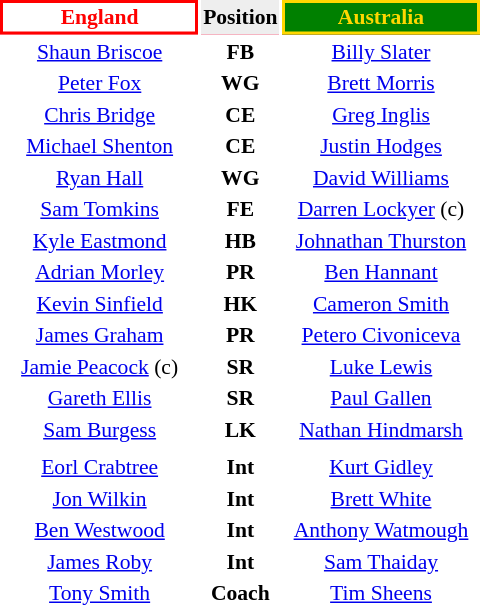<table style="float:right; font-size:90%; margin-left:1em;">
<tr style="background:#f03;">
<th align="centre"  style="width:126px; border:2px solid red; background:white; color:red;">England</th>
<th style="text-align:center; background:#eee; color:black;">Position</th>
<th align="centre"  style="width:126px; border:2px solid gold; background:green; color:gold;">Australia</th>
</tr>
<tr>
<td style="text-align:center;"><a href='#'>Shaun Briscoe</a></td>
<th>FB</th>
<td style="text-align:center;"><a href='#'>Billy Slater</a></td>
</tr>
<tr>
<td style="text-align:center;"><a href='#'>Peter Fox</a></td>
<th>WG</th>
<td style="text-align:center;"><a href='#'>Brett Morris</a></td>
</tr>
<tr>
<td style="text-align:center;"><a href='#'>Chris Bridge</a></td>
<th>CE</th>
<td style="text-align:center;"><a href='#'>Greg Inglis</a></td>
</tr>
<tr>
<td style="text-align:center;"><a href='#'>Michael Shenton</a></td>
<th>CE</th>
<td style="text-align:center;"><a href='#'>Justin Hodges</a></td>
</tr>
<tr>
<td style="text-align:center;"><a href='#'>Ryan Hall</a></td>
<th>WG</th>
<td style="text-align:center;"><a href='#'>David Williams</a></td>
</tr>
<tr>
<td style="text-align:center;"><a href='#'>Sam Tomkins</a></td>
<th>FE</th>
<td style="text-align:center;"><a href='#'>Darren Lockyer</a> (c)</td>
</tr>
<tr>
<td style="text-align:center;"><a href='#'>Kyle Eastmond</a></td>
<th>HB</th>
<td style="text-align:center;"><a href='#'>Johnathan Thurston</a></td>
</tr>
<tr>
<td style="text-align:center;"><a href='#'>Adrian Morley</a></td>
<th>PR</th>
<td style="text-align:center;"><a href='#'>Ben Hannant</a></td>
</tr>
<tr>
<td style="text-align:center;"><a href='#'>Kevin Sinfield</a></td>
<th>HK</th>
<td style="text-align:center;"><a href='#'>Cameron Smith</a></td>
</tr>
<tr>
<td style="text-align:center;"><a href='#'>James Graham</a></td>
<th>PR</th>
<td style="text-align:center;"><a href='#'>Petero Civoniceva</a></td>
</tr>
<tr>
<td style="text-align:center;"><a href='#'>Jamie Peacock</a> (c)</td>
<th>SR</th>
<td style="text-align:center;"><a href='#'>Luke Lewis</a></td>
</tr>
<tr>
<td style="text-align:center;"><a href='#'>Gareth Ellis</a></td>
<th>SR</th>
<td style="text-align:center;"><a href='#'>Paul Gallen</a></td>
</tr>
<tr>
<td style="text-align:center;"><a href='#'>Sam Burgess</a></td>
<th>LK</th>
<td style="text-align:center;"><a href='#'>Nathan Hindmarsh</a></td>
</tr>
<tr>
<td></td>
</tr>
<tr>
<td style="text-align:center;"><a href='#'>Eorl Crabtree</a></td>
<th>Int</th>
<td style="text-align:center;"><a href='#'>Kurt Gidley</a></td>
</tr>
<tr>
<td style="text-align:center;"><a href='#'>Jon Wilkin</a></td>
<th>Int</th>
<td style="text-align:center;"><a href='#'>Brett White</a></td>
</tr>
<tr>
<td style="text-align:center;"><a href='#'>Ben Westwood</a></td>
<th>Int</th>
<td style="text-align:center;"><a href='#'>Anthony Watmough</a></td>
</tr>
<tr>
<td style="text-align:center;"><a href='#'>James Roby</a></td>
<th>Int</th>
<td style="text-align:center;"><a href='#'>Sam Thaiday</a></td>
</tr>
<tr>
<td style="text-align:center;"><a href='#'>Tony Smith</a></td>
<th>Coach</th>
<td style="text-align:center;"><a href='#'>Tim Sheens</a></td>
</tr>
</table>
